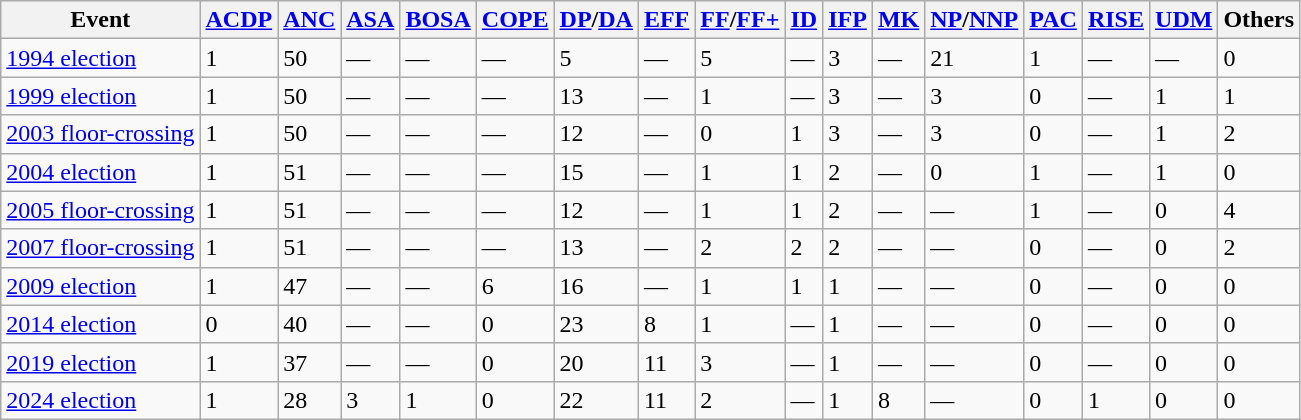<table class="wikitable">
<tr>
<th>Event</th>
<th><a href='#'>ACDP</a></th>
<th><a href='#'>ANC</a></th>
<th><a href='#'>ASA</a></th>
<th><a href='#'>BOSA</a></th>
<th><a href='#'>COPE</a></th>
<th><a href='#'>DP</a>/<a href='#'>DA</a></th>
<th><a href='#'>EFF</a></th>
<th><a href='#'>FF</a>/<a href='#'>FF+</a></th>
<th><a href='#'>ID</a></th>
<th><a href='#'>IFP</a></th>
<th><a href='#'>MK</a></th>
<th><a href='#'>NP</a>/<a href='#'>NNP</a></th>
<th><a href='#'>PAC</a></th>
<th><a href='#'>RISE</a></th>
<th><a href='#'>UDM</a></th>
<th>Others</th>
</tr>
<tr>
<td><a href='#'>1994 election</a></td>
<td>1</td>
<td>50</td>
<td>—</td>
<td>—</td>
<td>—</td>
<td>5</td>
<td>—</td>
<td>5</td>
<td>—</td>
<td>3</td>
<td>—</td>
<td>21</td>
<td>1</td>
<td>—</td>
<td>—</td>
<td>0</td>
</tr>
<tr>
<td><a href='#'>1999 election</a></td>
<td>1</td>
<td>50</td>
<td>—</td>
<td>—</td>
<td>—</td>
<td>13</td>
<td>—</td>
<td>1</td>
<td>—</td>
<td>3</td>
<td>—</td>
<td>3</td>
<td>0</td>
<td>—</td>
<td>1</td>
<td>1</td>
</tr>
<tr>
<td><a href='#'>2003 floor-crossing</a></td>
<td>1</td>
<td>50</td>
<td>—</td>
<td>—</td>
<td>—</td>
<td>12</td>
<td>—</td>
<td>0</td>
<td>1</td>
<td>3</td>
<td>—</td>
<td>3</td>
<td>0</td>
<td>—</td>
<td>1</td>
<td>2</td>
</tr>
<tr>
<td><a href='#'>2004 election</a></td>
<td>1</td>
<td>51</td>
<td>—</td>
<td>—</td>
<td>—</td>
<td>15</td>
<td>—</td>
<td>1</td>
<td>1</td>
<td>2</td>
<td>—</td>
<td>0</td>
<td>1</td>
<td>—</td>
<td>1</td>
<td>0</td>
</tr>
<tr>
<td><a href='#'>2005 floor-crossing</a></td>
<td>1</td>
<td>51</td>
<td>—</td>
<td>—</td>
<td>—</td>
<td>12</td>
<td>—</td>
<td>1</td>
<td>1</td>
<td>2</td>
<td>—</td>
<td>—</td>
<td>1</td>
<td>—</td>
<td>0</td>
<td>4</td>
</tr>
<tr>
<td><a href='#'>2007 floor-crossing</a></td>
<td>1</td>
<td>51</td>
<td>—</td>
<td>—</td>
<td>—</td>
<td>13</td>
<td>—</td>
<td>2</td>
<td>2</td>
<td>2</td>
<td>—</td>
<td>—</td>
<td>0</td>
<td>—</td>
<td>0</td>
<td>2</td>
</tr>
<tr>
<td><a href='#'>2009 election</a></td>
<td>1</td>
<td>47</td>
<td>—</td>
<td>—</td>
<td>6</td>
<td>16</td>
<td>—</td>
<td>1</td>
<td>1</td>
<td>1</td>
<td>—</td>
<td>—</td>
<td>0</td>
<td>—</td>
<td>0</td>
<td>0</td>
</tr>
<tr>
<td><a href='#'>2014 election</a></td>
<td>0</td>
<td>40</td>
<td>—</td>
<td>—</td>
<td>0</td>
<td>23</td>
<td>8</td>
<td>1</td>
<td>—</td>
<td>1</td>
<td>—</td>
<td>—</td>
<td>0</td>
<td>—</td>
<td>0</td>
<td>0</td>
</tr>
<tr>
<td><a href='#'>2019 election</a></td>
<td>1</td>
<td>37</td>
<td>—</td>
<td>—</td>
<td>0</td>
<td>20</td>
<td>11</td>
<td>3</td>
<td>—</td>
<td>1</td>
<td>—</td>
<td>—</td>
<td>0</td>
<td>—</td>
<td>0</td>
<td>0</td>
</tr>
<tr>
<td><a href='#'>2024 election</a></td>
<td>1</td>
<td>28</td>
<td>3</td>
<td>1</td>
<td>0</td>
<td>22</td>
<td>11</td>
<td>2</td>
<td>—</td>
<td>1</td>
<td>8</td>
<td>—</td>
<td>0</td>
<td>1</td>
<td>0</td>
<td>0</td>
</tr>
</table>
